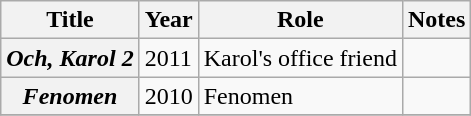<table class="wikitable plainrowheaders sortable">
<tr>
<th scope="col">Title</th>
<th scope="col">Year</th>
<th scope="col">Role</th>
<th scope="col" class="unsortable">Notes</th>
</tr>
<tr>
<th scope="row"><em>Och, Karol 2</em></th>
<td>2011</td>
<td>Karol's office friend</td>
<td></td>
</tr>
<tr>
<th scope="row"><em>Fenomen</em></th>
<td>2010</td>
<td>Fenomen</td>
<td></td>
</tr>
<tr>
</tr>
</table>
